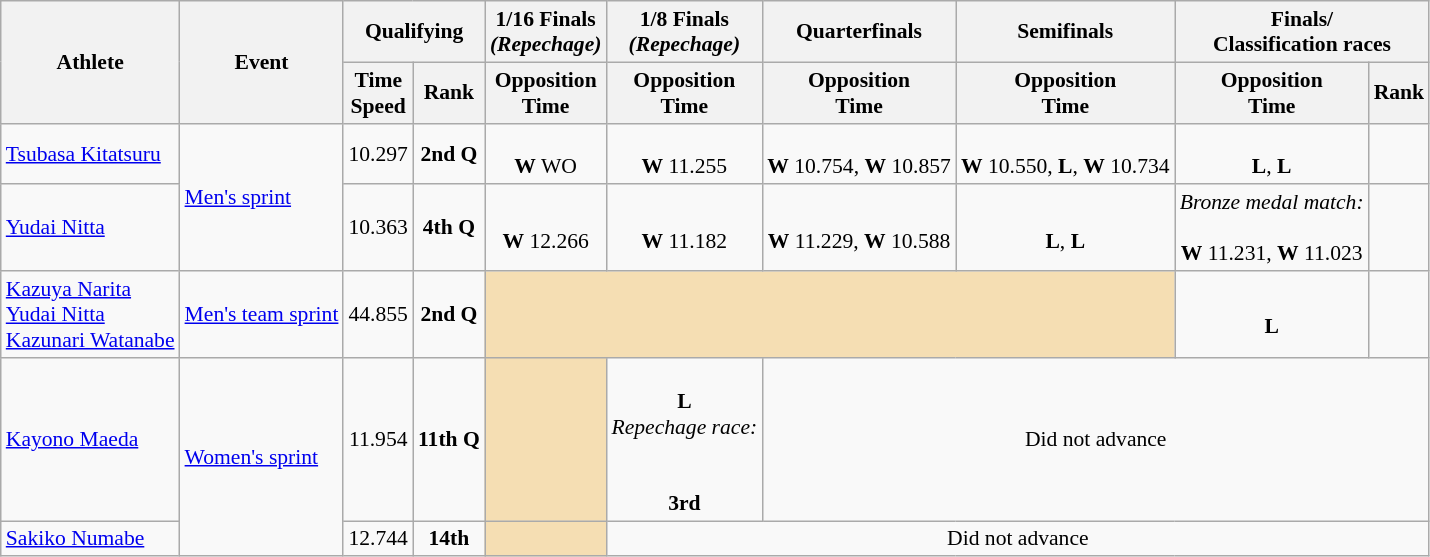<table class=wikitable style="font-size:90%">
<tr>
<th rowspan=2>Athlete</th>
<th rowspan=2>Event</th>
<th colspan=2>Qualifying</th>
<th>1/16 Finals<br><em>(Repechage)</em></th>
<th>1/8 Finals<br><em>(Repechage)</em></th>
<th>Quarterfinals</th>
<th>Semifinals</th>
<th colspan=2>Finals/<br>Classification races</th>
</tr>
<tr>
<th>Time<br>Speed</th>
<th>Rank</th>
<th>Opposition<br>Time</th>
<th>Opposition<br>Time</th>
<th>Opposition<br>Time</th>
<th>Opposition<br>Time</th>
<th>Opposition<br>Time</th>
<th>Rank</th>
</tr>
<tr>
<td><a href='#'>Tsubasa Kitatsuru</a></td>
<td rowspan=2><a href='#'>Men's sprint</a></td>
<td align=center>10.297</td>
<td align=center><strong>2nd Q</strong></td>
<td align=center><br><strong>W</strong> WO</td>
<td align=center><br><strong>W</strong> 11.255</td>
<td align=center><br><strong>W</strong> 10.754, <strong>W</strong> 10.857</td>
<td align=center><br><strong>W</strong> 10.550, <strong>L</strong>, <strong>W</strong> 10.734</td>
<td align=center><br><strong>L</strong>, <strong>L</strong></td>
<td align=center></td>
</tr>
<tr>
<td><a href='#'>Yudai Nitta</a></td>
<td align=center>10.363</td>
<td align=center><strong>4th Q</strong></td>
<td align=center><br><strong>W</strong> 12.266</td>
<td align=center><br><strong>W</strong> 11.182</td>
<td align=center><br><strong>W</strong> 11.229, <strong>W</strong> 10.588</td>
<td align=center><br><strong>L</strong>, <strong>L</strong></td>
<td align=center><em>Bronze medal match:</em><br><br><strong>W</strong> 11.231, <strong>W</strong> 11.023</td>
<td align=center></td>
</tr>
<tr>
<td><a href='#'>Kazuya Narita</a><br><a href='#'>Yudai Nitta</a><br><a href='#'>Kazunari Watanabe</a></td>
<td><a href='#'>Men's team sprint</a></td>
<td align=center>44.855</td>
<td align=center><strong>2nd Q</strong></td>
<td bgcolor=wheat colspan=4></td>
<td align=center><br><strong>L</strong></td>
<td align=center></td>
</tr>
<tr>
<td><a href='#'>Kayono Maeda</a></td>
<td rowspan=2><a href='#'>Women's sprint</a></td>
<td align=center>11.954</td>
<td align=center><strong>11th Q</strong></td>
<td bgcolor=wheat></td>
<td align=center><br><strong>L</strong><br><em>Repechage race:</em><br><br><br><strong>3rd</strong></td>
<td style="text-align:center;" colspan="7">Did not advance</td>
</tr>
<tr>
<td><a href='#'>Sakiko Numabe</a></td>
<td align=center>12.744</td>
<td align=center><strong>14th</strong></td>
<td bgcolor=wheat></td>
<td style="text-align:center;" colspan="7">Did not advance</td>
</tr>
</table>
